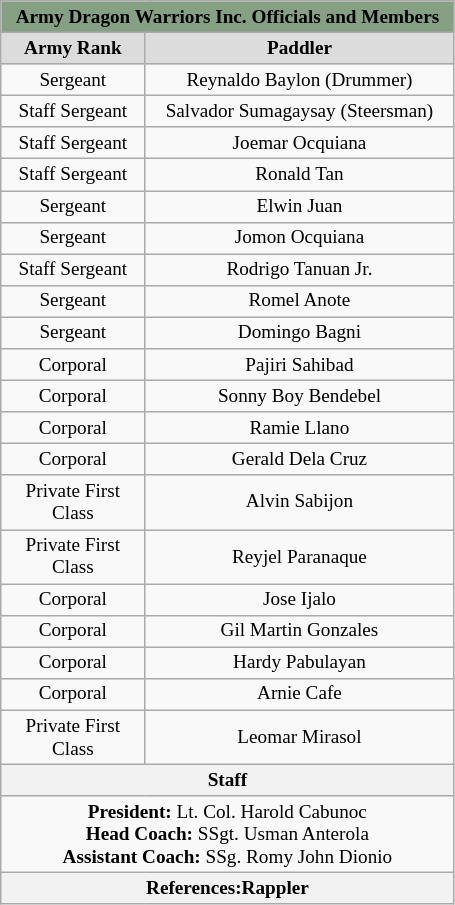<table class=wikitable style="font-size:80%; text-align:center">
<tr>
<td colspan=3 align=center bgcolor=#86A083><strong>Army Dragon Warriors Inc. Officials and Members</strong></td>
</tr>
<tr bgcolor=gainsboro>
<td width=90><strong>Army Rank</strong></td>
<td width=200 align=center><strong>Paddler</strong></td>
</tr>
<tr>
<td>Sergeant</td>
<td>Reynaldo Baylon (Drummer)</td>
</tr>
<tr>
<td>Staff Sergeant</td>
<td>Salvador Sumagaysay (Steersman)</td>
</tr>
<tr>
<td>Staff Sergeant</td>
<td>Joemar Ocquiana</td>
</tr>
<tr>
<td>Staff Sergeant</td>
<td>Ronald Tan</td>
</tr>
<tr>
<td>Sergeant</td>
<td>Elwin Juan</td>
</tr>
<tr>
<td>Sergeant</td>
<td>Jomon Ocquiana</td>
</tr>
<tr>
<td>Staff Sergeant</td>
<td>Rodrigo Tanuan Jr.</td>
</tr>
<tr>
<td>Sergeant</td>
<td>Romel Anote</td>
</tr>
<tr>
<td>Sergeant</td>
<td>Domingo Bagni</td>
</tr>
<tr>
<td>Corporal</td>
<td>Pajiri Sahibad</td>
</tr>
<tr>
<td>Corporal</td>
<td>Sonny Boy Bendebel</td>
</tr>
<tr>
<td>Corporal</td>
<td>Ramie Llano</td>
</tr>
<tr>
<td>Corporal</td>
<td>Gerald Dela Cruz</td>
</tr>
<tr>
<td>Private First Class</td>
<td>Alvin Sabijon</td>
</tr>
<tr>
<td>Private First Class</td>
<td>Reyjel Paranaque</td>
</tr>
<tr>
<td>Corporal</td>
<td>Jose Ijalo</td>
</tr>
<tr>
<td>Corporal</td>
<td>Gil Martin Gonzales</td>
</tr>
<tr>
<td>Corporal</td>
<td>Hardy Pabulayan</td>
</tr>
<tr>
<td>Corporal</td>
<td>Arnie Cafe</td>
</tr>
<tr>
<td>Private First Class</td>
<td>Leomar Mirasol</td>
</tr>
<tr>
<th colspan=2>Staff</th>
</tr>
<tr>
<td colspan=2><strong>President:</strong> Lt. Col. Harold Cabunoc<br> <strong>Head Coach:</strong> SSgt. Usman Anterola <br> <strong>Assistant Coach:</strong>  SSg. Romy John Dionio</td>
</tr>
<tr>
<th colspan=2>References:Rappler</th>
</tr>
</table>
